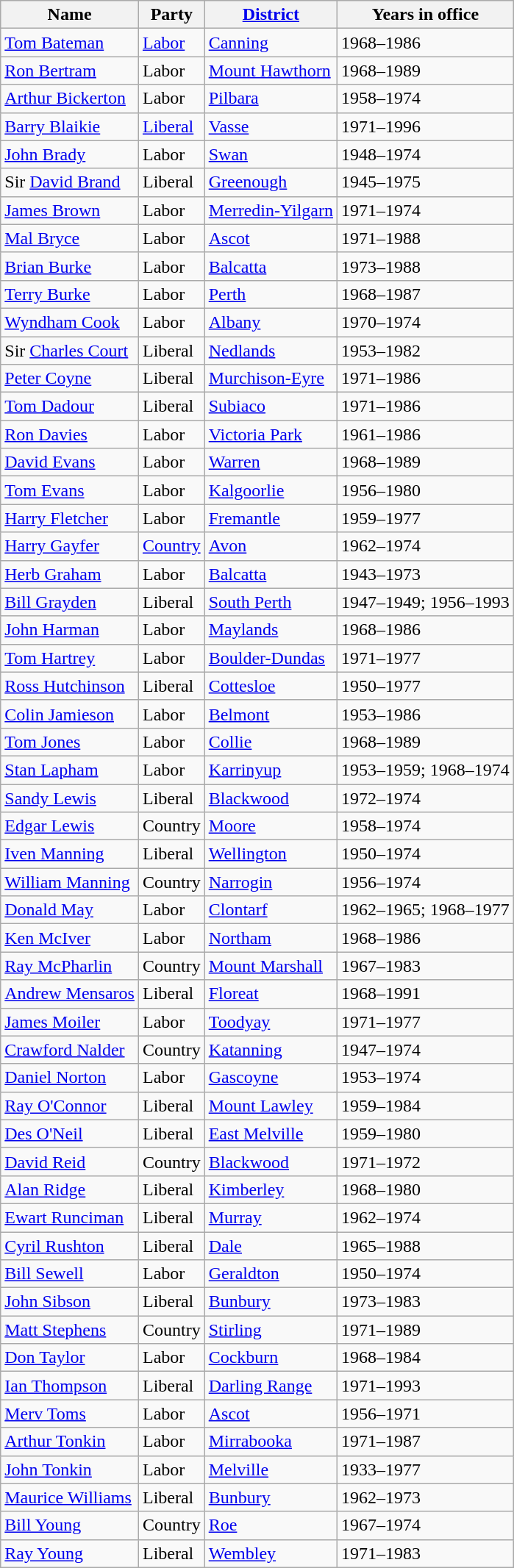<table class="wikitable sortable">
<tr>
<th><strong>Name</strong></th>
<th><strong>Party</strong></th>
<th><strong><a href='#'>District</a></strong></th>
<th><strong>Years in office</strong></th>
</tr>
<tr>
<td><a href='#'>Tom Bateman</a></td>
<td><a href='#'>Labor</a></td>
<td><a href='#'>Canning</a></td>
<td>1968–1986</td>
</tr>
<tr>
<td><a href='#'>Ron Bertram</a></td>
<td>Labor</td>
<td><a href='#'>Mount Hawthorn</a></td>
<td>1968–1989</td>
</tr>
<tr>
<td><a href='#'>Arthur Bickerton</a></td>
<td>Labor</td>
<td><a href='#'>Pilbara</a></td>
<td>1958–1974</td>
</tr>
<tr>
<td><a href='#'>Barry Blaikie</a></td>
<td><a href='#'>Liberal</a></td>
<td><a href='#'>Vasse</a></td>
<td>1971–1996</td>
</tr>
<tr>
<td><a href='#'>John Brady</a></td>
<td>Labor</td>
<td><a href='#'>Swan</a></td>
<td>1948–1974</td>
</tr>
<tr>
<td>Sir <a href='#'>David Brand</a></td>
<td>Liberal</td>
<td><a href='#'>Greenough</a></td>
<td>1945–1975</td>
</tr>
<tr>
<td><a href='#'>James Brown</a></td>
<td>Labor</td>
<td><a href='#'>Merredin-Yilgarn</a></td>
<td>1971–1974</td>
</tr>
<tr>
<td><a href='#'>Mal Bryce</a></td>
<td>Labor</td>
<td><a href='#'>Ascot</a></td>
<td>1971–1988</td>
</tr>
<tr>
<td><a href='#'>Brian Burke</a></td>
<td>Labor</td>
<td><a href='#'>Balcatta</a></td>
<td>1973–1988</td>
</tr>
<tr>
<td><a href='#'>Terry Burke</a></td>
<td>Labor</td>
<td><a href='#'>Perth</a></td>
<td>1968–1987</td>
</tr>
<tr>
<td><a href='#'>Wyndham Cook</a></td>
<td>Labor</td>
<td><a href='#'>Albany</a></td>
<td>1970–1974</td>
</tr>
<tr>
<td>Sir <a href='#'>Charles Court</a></td>
<td>Liberal</td>
<td><a href='#'>Nedlands</a></td>
<td>1953–1982</td>
</tr>
<tr>
<td><a href='#'>Peter Coyne</a></td>
<td>Liberal</td>
<td><a href='#'>Murchison-Eyre</a></td>
<td>1971–1986</td>
</tr>
<tr>
<td><a href='#'>Tom Dadour</a></td>
<td>Liberal</td>
<td><a href='#'>Subiaco</a></td>
<td>1971–1986</td>
</tr>
<tr>
<td><a href='#'>Ron Davies</a></td>
<td>Labor</td>
<td><a href='#'>Victoria Park</a></td>
<td>1961–1986</td>
</tr>
<tr>
<td><a href='#'>David Evans</a></td>
<td>Labor</td>
<td><a href='#'>Warren</a></td>
<td>1968–1989</td>
</tr>
<tr>
<td><a href='#'>Tom Evans</a></td>
<td>Labor</td>
<td><a href='#'>Kalgoorlie</a></td>
<td>1956–1980</td>
</tr>
<tr>
<td><a href='#'>Harry Fletcher</a></td>
<td>Labor</td>
<td><a href='#'>Fremantle</a></td>
<td>1959–1977</td>
</tr>
<tr>
<td><a href='#'>Harry Gayfer</a></td>
<td><a href='#'>Country</a></td>
<td><a href='#'>Avon</a></td>
<td>1962–1974</td>
</tr>
<tr>
<td><a href='#'>Herb Graham</a></td>
<td>Labor</td>
<td><a href='#'>Balcatta</a></td>
<td>1943–1973</td>
</tr>
<tr>
<td><a href='#'>Bill Grayden</a></td>
<td>Liberal</td>
<td><a href='#'>South Perth</a></td>
<td>1947–1949; 1956–1993</td>
</tr>
<tr>
<td><a href='#'>John Harman</a></td>
<td>Labor</td>
<td><a href='#'>Maylands</a></td>
<td>1968–1986</td>
</tr>
<tr>
<td><a href='#'>Tom Hartrey</a></td>
<td>Labor</td>
<td><a href='#'>Boulder-Dundas</a></td>
<td>1971–1977</td>
</tr>
<tr>
<td><a href='#'>Ross Hutchinson</a></td>
<td>Liberal</td>
<td><a href='#'>Cottesloe</a></td>
<td>1950–1977</td>
</tr>
<tr>
<td><a href='#'>Colin Jamieson</a></td>
<td>Labor</td>
<td><a href='#'>Belmont</a></td>
<td>1953–1986</td>
</tr>
<tr>
<td><a href='#'>Tom Jones</a></td>
<td>Labor</td>
<td><a href='#'>Collie</a></td>
<td>1968–1989</td>
</tr>
<tr>
<td><a href='#'>Stan Lapham</a></td>
<td>Labor</td>
<td><a href='#'>Karrinyup</a></td>
<td>1953–1959; 1968–1974</td>
</tr>
<tr>
<td><a href='#'>Sandy Lewis</a></td>
<td>Liberal</td>
<td><a href='#'>Blackwood</a></td>
<td>1972–1974</td>
</tr>
<tr>
<td><a href='#'>Edgar Lewis</a></td>
<td>Country</td>
<td><a href='#'>Moore</a></td>
<td>1958–1974</td>
</tr>
<tr>
<td><a href='#'>Iven Manning</a></td>
<td>Liberal</td>
<td><a href='#'>Wellington</a></td>
<td>1950–1974</td>
</tr>
<tr>
<td><a href='#'>William Manning</a></td>
<td>Country</td>
<td><a href='#'>Narrogin</a></td>
<td>1956–1974</td>
</tr>
<tr>
<td><a href='#'>Donald May</a></td>
<td>Labor</td>
<td><a href='#'>Clontarf</a></td>
<td>1962–1965; 1968–1977</td>
</tr>
<tr>
<td><a href='#'>Ken McIver</a></td>
<td>Labor</td>
<td><a href='#'>Northam</a></td>
<td>1968–1986</td>
</tr>
<tr>
<td><a href='#'>Ray McPharlin</a></td>
<td>Country</td>
<td><a href='#'>Mount Marshall</a></td>
<td>1967–1983</td>
</tr>
<tr>
<td><a href='#'>Andrew Mensaros</a></td>
<td>Liberal</td>
<td><a href='#'>Floreat</a></td>
<td>1968–1991</td>
</tr>
<tr>
<td><a href='#'>James Moiler</a></td>
<td>Labor</td>
<td><a href='#'>Toodyay</a></td>
<td>1971–1977</td>
</tr>
<tr>
<td><a href='#'>Crawford Nalder</a></td>
<td>Country</td>
<td><a href='#'>Katanning</a></td>
<td>1947–1974</td>
</tr>
<tr>
<td><a href='#'>Daniel Norton</a></td>
<td>Labor</td>
<td><a href='#'>Gascoyne</a></td>
<td>1953–1974</td>
</tr>
<tr>
<td><a href='#'>Ray O'Connor</a></td>
<td>Liberal</td>
<td><a href='#'>Mount Lawley</a></td>
<td>1959–1984</td>
</tr>
<tr>
<td><a href='#'>Des O'Neil</a></td>
<td>Liberal</td>
<td><a href='#'>East Melville</a></td>
<td>1959–1980</td>
</tr>
<tr>
<td><a href='#'>David Reid</a></td>
<td>Country</td>
<td><a href='#'>Blackwood</a></td>
<td>1971–1972</td>
</tr>
<tr>
<td><a href='#'>Alan Ridge</a></td>
<td>Liberal</td>
<td><a href='#'>Kimberley</a></td>
<td>1968–1980</td>
</tr>
<tr>
<td><a href='#'>Ewart Runciman</a></td>
<td>Liberal</td>
<td><a href='#'>Murray</a></td>
<td>1962–1974</td>
</tr>
<tr>
<td><a href='#'>Cyril Rushton</a></td>
<td>Liberal</td>
<td><a href='#'>Dale</a></td>
<td>1965–1988</td>
</tr>
<tr>
<td><a href='#'>Bill Sewell</a></td>
<td>Labor</td>
<td><a href='#'>Geraldton</a></td>
<td>1950–1974</td>
</tr>
<tr>
<td><a href='#'>John Sibson</a></td>
<td>Liberal</td>
<td><a href='#'>Bunbury</a></td>
<td>1973–1983</td>
</tr>
<tr>
<td><a href='#'>Matt Stephens</a></td>
<td>Country</td>
<td><a href='#'>Stirling</a></td>
<td>1971–1989</td>
</tr>
<tr>
<td><a href='#'>Don Taylor</a></td>
<td>Labor</td>
<td><a href='#'>Cockburn</a></td>
<td>1968–1984</td>
</tr>
<tr>
<td><a href='#'>Ian Thompson</a></td>
<td>Liberal</td>
<td><a href='#'>Darling Range</a></td>
<td>1971–1993</td>
</tr>
<tr>
<td><a href='#'>Merv Toms</a></td>
<td>Labor</td>
<td><a href='#'>Ascot</a></td>
<td>1956–1971</td>
</tr>
<tr>
<td><a href='#'>Arthur Tonkin</a></td>
<td>Labor</td>
<td><a href='#'>Mirrabooka</a></td>
<td>1971–1987</td>
</tr>
<tr>
<td><a href='#'>John Tonkin</a></td>
<td>Labor</td>
<td><a href='#'>Melville</a></td>
<td>1933–1977</td>
</tr>
<tr>
<td><a href='#'>Maurice Williams</a></td>
<td>Liberal</td>
<td><a href='#'>Bunbury</a></td>
<td>1962–1973</td>
</tr>
<tr>
<td><a href='#'>Bill Young</a></td>
<td>Country</td>
<td><a href='#'>Roe</a></td>
<td>1967–1974</td>
</tr>
<tr>
<td><a href='#'>Ray Young</a></td>
<td>Liberal</td>
<td><a href='#'>Wembley</a></td>
<td>1971–1983</td>
</tr>
</table>
